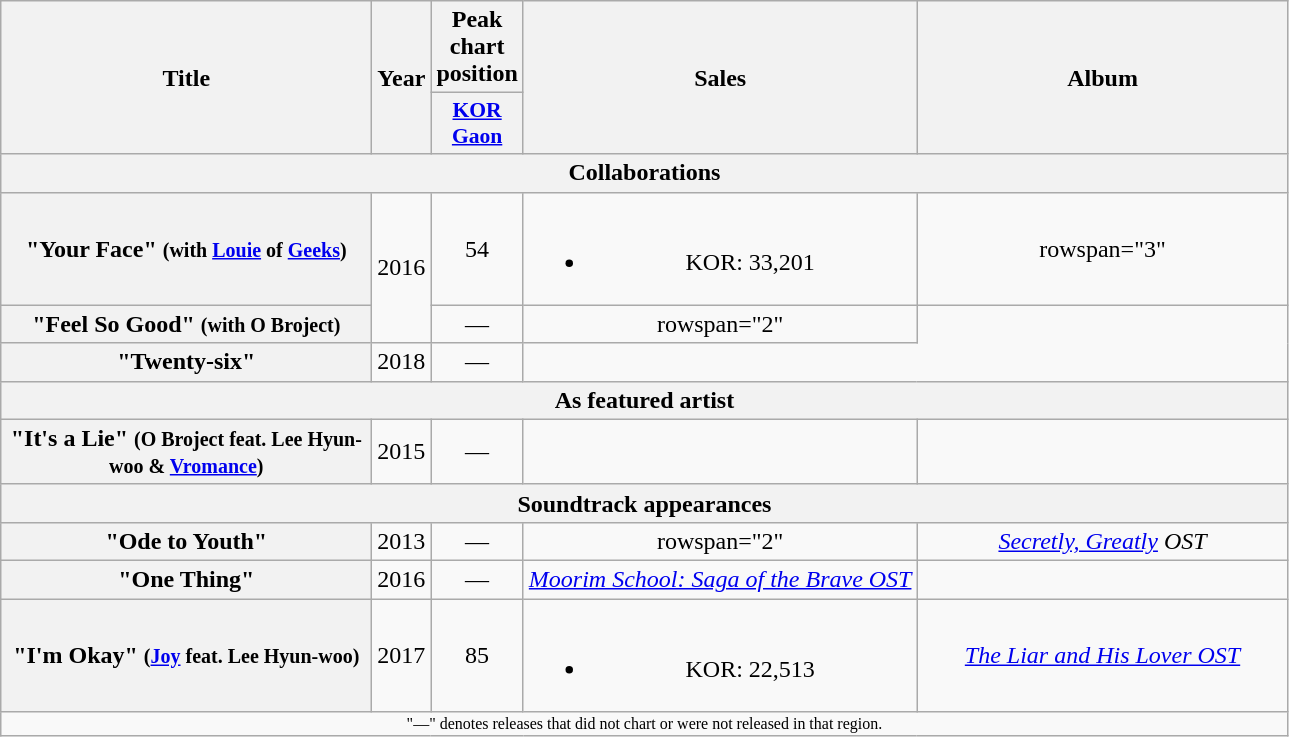<table class="wikitable plainrowheaders" style="text-align:center">
<tr>
<th scope="col" rowspan="2" style="width:15em;">Title</th>
<th scope="col" rowspan="2">Year</th>
<th scope="col">Peak chart position</th>
<th scope="col" rowspan="2">Sales</th>
<th scope="col" rowspan="2" style="width:15em;">Album</th>
</tr>
<tr>
<th style="width:3em;font-size:90%"><a href='#'>KOR<br>Gaon</a><br></th>
</tr>
<tr>
<th colspan="5">Collaborations</th>
</tr>
<tr>
<th scope="row">"Your Face" <small>(with <a href='#'>Louie</a> of <a href='#'>Geeks</a>)</small></th>
<td rowspan="2">2016</td>
<td>54</td>
<td><br><ul><li>KOR: 33,201</li></ul></td>
<td>rowspan="3" </td>
</tr>
<tr>
<th scope="row">"Feel So Good" <small>(with O Broject)</small></th>
<td>—</td>
<td>rowspan="2" </td>
</tr>
<tr>
<th scope="row">"Twenty-six"</th>
<td>2018</td>
<td>—</td>
</tr>
<tr>
<th colspan="5">As featured artist</th>
</tr>
<tr>
<th scope="row">"It's a Lie" <small>(O Broject feat. Lee Hyun-woo & <a href='#'>Vromance</a>)</small></th>
<td>2015</td>
<td>—</td>
<td></td>
<td></td>
</tr>
<tr>
<th colspan="5">Soundtrack appearances</th>
</tr>
<tr>
<th scope="row">"Ode to Youth"</th>
<td>2013</td>
<td>—</td>
<td>rowspan="2" </td>
<td><em><a href='#'>Secretly, Greatly</a> OST</em></td>
</tr>
<tr>
<th scope="row">"One Thing"</th>
<td>2016</td>
<td>—</td>
<td><em><a href='#'>Moorim School: Saga of the Brave OST</a></em></td>
</tr>
<tr>
<th scope="row">"I'm Okay" <small>(<a href='#'>Joy</a> feat. Lee Hyun-woo)</small></th>
<td>2017</td>
<td>85</td>
<td><br><ul><li>KOR: 22,513</li></ul></td>
<td><em><a href='#'>The Liar and His Lover OST</a></em></td>
</tr>
<tr>
<td colspan="5" align="center" style="font-size:8pt">"—" denotes releases that did not chart or were not released in that region.</td>
</tr>
</table>
